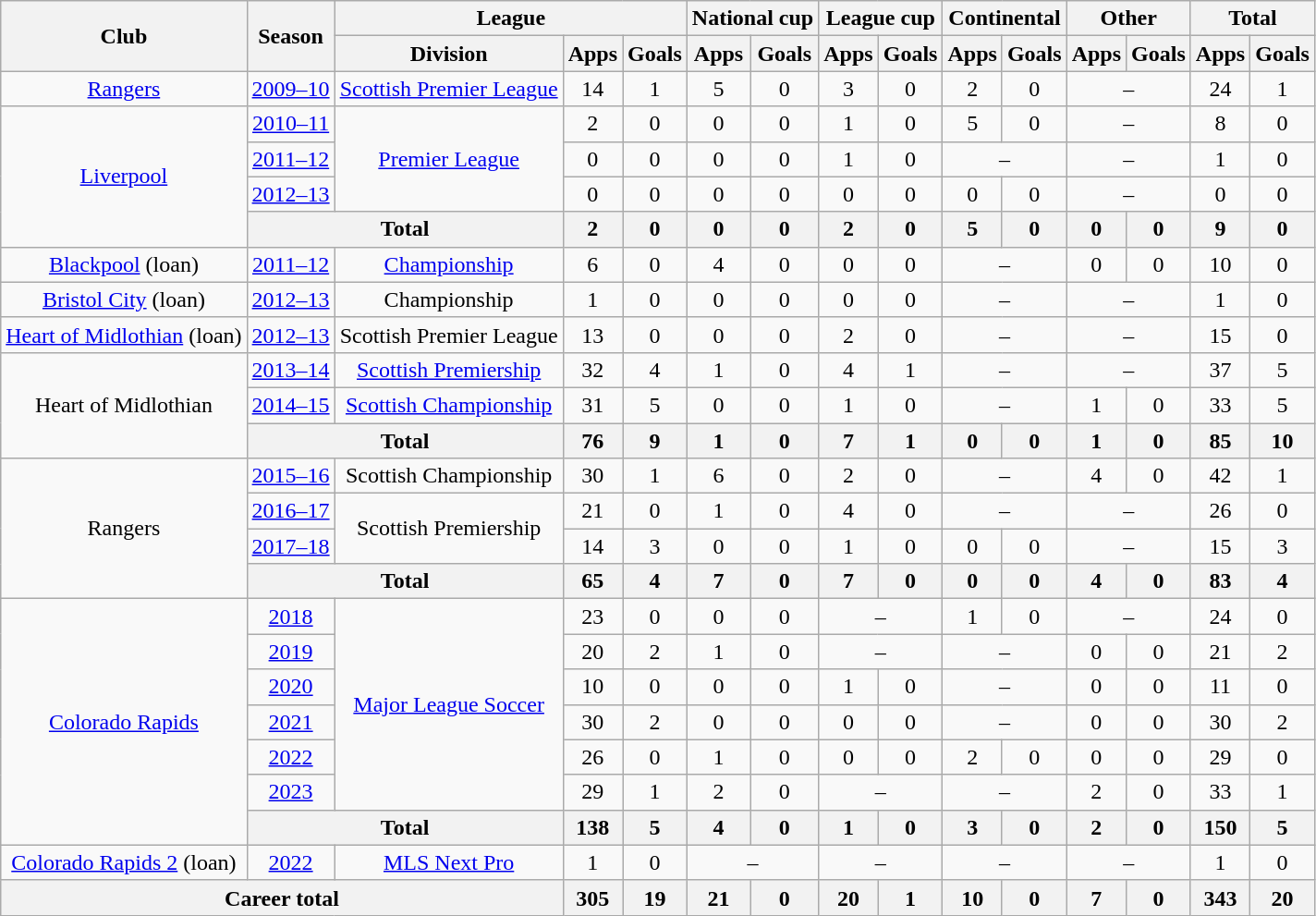<table class="wikitable" style="text-align:center">
<tr>
<th rowspan="2">Club</th>
<th rowspan="2">Season</th>
<th colspan="3">League</th>
<th colspan="2">National cup</th>
<th colspan="2">League cup</th>
<th colspan="2">Continental</th>
<th colspan="2">Other</th>
<th colspan="2">Total</th>
</tr>
<tr>
<th>Division</th>
<th>Apps</th>
<th>Goals</th>
<th>Apps</th>
<th>Goals</th>
<th>Apps</th>
<th>Goals</th>
<th>Apps</th>
<th>Goals</th>
<th>Apps</th>
<th>Goals</th>
<th>Apps</th>
<th>Goals</th>
</tr>
<tr>
<td><a href='#'>Rangers</a></td>
<td><a href='#'>2009–10</a></td>
<td><a href='#'>Scottish Premier League</a></td>
<td>14</td>
<td>1</td>
<td>5</td>
<td>0</td>
<td>3</td>
<td>0</td>
<td>2</td>
<td>0</td>
<td colspan="2">–</td>
<td>24</td>
<td>1</td>
</tr>
<tr>
<td rowspan="4"><a href='#'>Liverpool</a></td>
<td><a href='#'>2010–11</a></td>
<td rowspan=3><a href='#'>Premier League</a></td>
<td>2</td>
<td>0</td>
<td>0</td>
<td>0</td>
<td>1</td>
<td>0</td>
<td>5</td>
<td>0</td>
<td colspan="2">–</td>
<td>8</td>
<td>0</td>
</tr>
<tr>
<td><a href='#'>2011–12</a></td>
<td>0</td>
<td>0</td>
<td>0</td>
<td>0</td>
<td>1</td>
<td>0</td>
<td colspan="2">–</td>
<td colspan="2">–</td>
<td>1</td>
<td>0</td>
</tr>
<tr>
<td><a href='#'>2012–13</a></td>
<td>0</td>
<td>0</td>
<td>0</td>
<td>0</td>
<td>0</td>
<td>0</td>
<td>0</td>
<td>0</td>
<td colspan="2">–</td>
<td>0</td>
<td>0</td>
</tr>
<tr>
<th colspan="2">Total</th>
<th>2</th>
<th>0</th>
<th>0</th>
<th>0</th>
<th>2</th>
<th>0</th>
<th>5</th>
<th>0</th>
<th>0</th>
<th>0</th>
<th>9</th>
<th>0</th>
</tr>
<tr>
<td><a href='#'>Blackpool</a> (loan)</td>
<td><a href='#'>2011–12</a></td>
<td><a href='#'>Championship</a></td>
<td>6</td>
<td>0</td>
<td>4</td>
<td>0</td>
<td>0</td>
<td>0</td>
<td colspan="2">–</td>
<td>0</td>
<td>0</td>
<td>10</td>
<td>0</td>
</tr>
<tr>
<td><a href='#'>Bristol City</a> (loan)</td>
<td><a href='#'>2012–13</a></td>
<td>Championship</td>
<td>1</td>
<td>0</td>
<td>0</td>
<td>0</td>
<td>0</td>
<td>0</td>
<td colspan="2">–</td>
<td colspan="2">–</td>
<td>1</td>
<td>0</td>
</tr>
<tr>
<td><a href='#'>Heart of Midlothian</a> (loan)</td>
<td><a href='#'>2012–13</a></td>
<td>Scottish Premier League</td>
<td>13</td>
<td>0</td>
<td>0</td>
<td>0</td>
<td>2</td>
<td>0</td>
<td colspan="2">–</td>
<td colspan="2">–</td>
<td>15</td>
<td>0</td>
</tr>
<tr>
<td rowspan="3">Heart of Midlothian</td>
<td><a href='#'>2013–14</a></td>
<td><a href='#'>Scottish Premiership</a></td>
<td>32</td>
<td>4</td>
<td>1</td>
<td>0</td>
<td>4</td>
<td>1</td>
<td colspan="2">–</td>
<td colspan="2">–</td>
<td>37</td>
<td>5</td>
</tr>
<tr>
<td><a href='#'>2014–15</a></td>
<td><a href='#'>Scottish Championship</a></td>
<td>31</td>
<td>5</td>
<td>0</td>
<td>0</td>
<td>1</td>
<td>0</td>
<td colspan="2">–</td>
<td>1</td>
<td>0</td>
<td>33</td>
<td>5</td>
</tr>
<tr>
<th colspan="2">Total</th>
<th>76</th>
<th>9</th>
<th>1</th>
<th>0</th>
<th>7</th>
<th>1</th>
<th>0</th>
<th>0</th>
<th>1</th>
<th>0</th>
<th>85</th>
<th>10</th>
</tr>
<tr>
<td rowspan="4">Rangers</td>
<td><a href='#'>2015–16</a></td>
<td>Scottish Championship</td>
<td>30</td>
<td>1</td>
<td>6</td>
<td>0</td>
<td>2</td>
<td>0</td>
<td colspan="2">–</td>
<td>4</td>
<td>0</td>
<td>42</td>
<td>1</td>
</tr>
<tr>
<td><a href='#'>2016–17</a></td>
<td rowspan=2>Scottish Premiership</td>
<td>21</td>
<td>0</td>
<td>1</td>
<td>0</td>
<td>4</td>
<td>0</td>
<td colspan="2">–</td>
<td colspan="2">–</td>
<td>26</td>
<td>0</td>
</tr>
<tr>
<td><a href='#'>2017–18</a></td>
<td>14</td>
<td>3</td>
<td>0</td>
<td>0</td>
<td>1</td>
<td>0</td>
<td>0</td>
<td>0</td>
<td colspan="2">–</td>
<td>15</td>
<td>3</td>
</tr>
<tr>
<th colspan="2">Total</th>
<th>65</th>
<th>4</th>
<th>7</th>
<th>0</th>
<th>7</th>
<th>0</th>
<th>0</th>
<th>0</th>
<th>4</th>
<th>0</th>
<th>83</th>
<th>4</th>
</tr>
<tr>
<td rowspan="7"><a href='#'>Colorado Rapids</a></td>
<td><a href='#'>2018</a></td>
<td rowspan="6"><a href='#'>Major League Soccer</a></td>
<td>23</td>
<td>0</td>
<td>0</td>
<td>0</td>
<td colspan="2">–</td>
<td>1</td>
<td>0</td>
<td colspan="2">–</td>
<td>24</td>
<td>0</td>
</tr>
<tr>
<td><a href='#'>2019</a></td>
<td>20</td>
<td>2</td>
<td>1</td>
<td>0</td>
<td colspan="2">–</td>
<td colspan="2">–</td>
<td>0</td>
<td>0</td>
<td>21</td>
<td>2</td>
</tr>
<tr>
<td><a href='#'>2020</a></td>
<td>10</td>
<td>0</td>
<td>0</td>
<td>0</td>
<td>1</td>
<td>0</td>
<td colspan="2">–</td>
<td>0</td>
<td>0</td>
<td>11</td>
<td>0</td>
</tr>
<tr>
<td><a href='#'>2021</a></td>
<td>30</td>
<td>2</td>
<td>0</td>
<td>0</td>
<td>0</td>
<td>0</td>
<td colspan="2">–</td>
<td>0</td>
<td>0</td>
<td>30</td>
<td>2</td>
</tr>
<tr>
<td><a href='#'>2022</a></td>
<td>26</td>
<td>0</td>
<td>1</td>
<td>0</td>
<td>0</td>
<td>0</td>
<td>2</td>
<td>0</td>
<td>0</td>
<td>0</td>
<td>29</td>
<td>0</td>
</tr>
<tr>
<td><a href='#'>2023</a></td>
<td>29</td>
<td>1</td>
<td>2</td>
<td>0</td>
<td colspan="2">–</td>
<td colspan="2">–</td>
<td>2</td>
<td>0</td>
<td>33</td>
<td>1</td>
</tr>
<tr>
<th colspan="2">Total</th>
<th>138</th>
<th>5</th>
<th>4</th>
<th>0</th>
<th>1</th>
<th>0</th>
<th>3</th>
<th>0</th>
<th>2</th>
<th>0</th>
<th>150</th>
<th>5</th>
</tr>
<tr>
<td><a href='#'>Colorado Rapids 2</a> (loan)</td>
<td><a href='#'>2022</a></td>
<td><a href='#'>MLS Next Pro</a></td>
<td>1</td>
<td>0</td>
<td colspan="2">–</td>
<td colspan="2">–</td>
<td colspan="2">–</td>
<td colspan="2">–</td>
<td>1</td>
<td>0</td>
</tr>
<tr>
<th colspan="3">Career total</th>
<th>305</th>
<th>19</th>
<th>21</th>
<th>0</th>
<th>20</th>
<th>1</th>
<th>10</th>
<th>0</th>
<th>7</th>
<th>0</th>
<th>343</th>
<th>20</th>
</tr>
</table>
